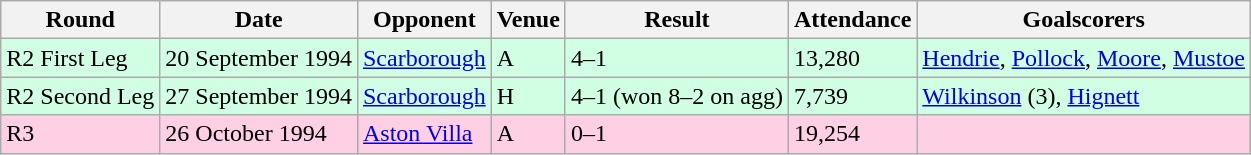<table class="wikitable">
<tr>
<th>Round</th>
<th>Date</th>
<th>Opponent</th>
<th>Venue</th>
<th>Result</th>
<th>Attendance</th>
<th>Goalscorers</th>
</tr>
<tr style="background-color: #d0ffe3;">
<td>R2 First Leg</td>
<td>20 September 1994</td>
<td><a href='#'>Scarborough</a></td>
<td>A</td>
<td>4–1</td>
<td>13,280</td>
<td><a href='#'>Hendrie</a>, <a href='#'>Pollock</a>, <a href='#'>Moore</a>, <a href='#'>Mustoe</a></td>
</tr>
<tr style="background-color: #d0ffe3;">
<td>R2 Second Leg</td>
<td>27 September 1994</td>
<td><a href='#'>Scarborough</a></td>
<td>H</td>
<td>4–1 (won 8–2 on agg)</td>
<td>7,739</td>
<td><a href='#'>Wilkinson</a> (3), <a href='#'>Hignett</a></td>
</tr>
<tr style="background-color: #ffd0e3;">
<td>R3</td>
<td>26 October 1994</td>
<td><a href='#'>Aston Villa</a></td>
<td>A</td>
<td>0–1</td>
<td>19,254</td>
<td></td>
</tr>
</table>
